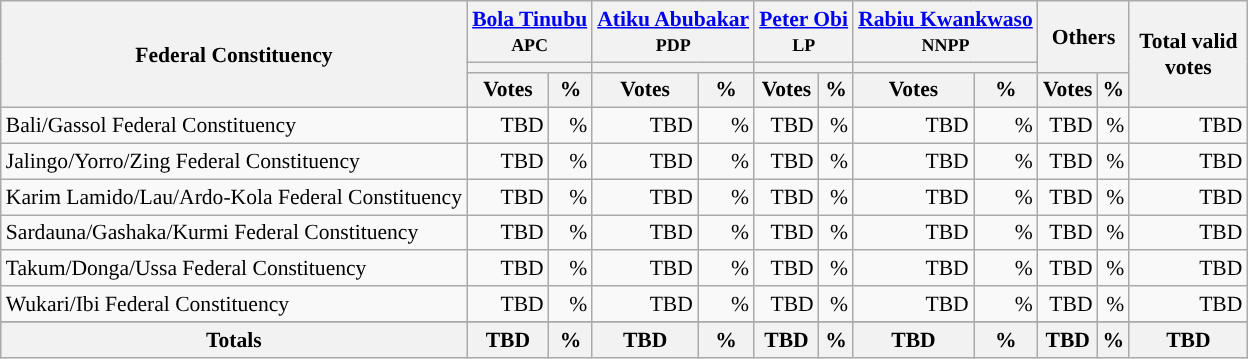<table class="wikitable sortable" style="text-align:right; font-size:90%">
<tr>
<th rowspan="3" style="max-width:7.5em;">Federal Constituency</th>
<th colspan="2"><a href='#'>Bola Tinubu</a><br><small>APC</small></th>
<th colspan="2"><a href='#'>Atiku Abubakar</a><br><small>PDP</small></th>
<th colspan="2"><a href='#'>Peter Obi</a><br><small>LP</small></th>
<th colspan="2"><a href='#'>Rabiu Kwankwaso</a><br><small>NNPP</small></th>
<th colspan="2" rowspan="2">Others</th>
<th rowspan="3" style="max-width:5em;">Total valid votes</th>
</tr>
<tr>
<th colspan=2 style="background-color:"></th>
<th colspan=2 style="background-color:"></th>
<th colspan=2 style="background-color:"></th>
<th colspan=2 style="background-color:"></th>
</tr>
<tr>
<th>Votes</th>
<th>%</th>
<th>Votes</th>
<th>%</th>
<th>Votes</th>
<th>%</th>
<th>Votes</th>
<th>%</th>
<th>Votes</th>
<th>%</th>
</tr>
<tr style="background-color:#">
<td style="text-align:left;">Bali/Gassol Federal Constituency</td>
<td>TBD</td>
<td>%</td>
<td>TBD</td>
<td>%</td>
<td>TBD</td>
<td>%</td>
<td>TBD</td>
<td>%</td>
<td>TBD</td>
<td>%</td>
<td>TBD</td>
</tr>
<tr style="background-color:#">
<td style="text-align:left;">Jalingo/Yorro/Zing Federal Constituency</td>
<td>TBD</td>
<td>%</td>
<td>TBD</td>
<td>%</td>
<td>TBD</td>
<td>%</td>
<td>TBD</td>
<td>%</td>
<td>TBD</td>
<td>%</td>
<td>TBD</td>
</tr>
<tr style="background-color:#">
<td style="text-align:left;">Karim Lamido/Lau/Ardo-Kola Federal Constituency</td>
<td>TBD</td>
<td>%</td>
<td>TBD</td>
<td>%</td>
<td>TBD</td>
<td>%</td>
<td>TBD</td>
<td>%</td>
<td>TBD</td>
<td>%</td>
<td>TBD</td>
</tr>
<tr style="background-color:#">
<td style="text-align:left;">Sardauna/Gashaka/Kurmi Federal Constituency</td>
<td>TBD</td>
<td>%</td>
<td>TBD</td>
<td>%</td>
<td>TBD</td>
<td>%</td>
<td>TBD</td>
<td>%</td>
<td>TBD</td>
<td>%</td>
<td>TBD</td>
</tr>
<tr style="background-color:#">
<td style="text-align:left;">Takum/Donga/Ussa Federal Constituency</td>
<td>TBD</td>
<td>%</td>
<td>TBD</td>
<td>%</td>
<td>TBD</td>
<td>%</td>
<td>TBD</td>
<td>%</td>
<td>TBD</td>
<td>%</td>
<td>TBD</td>
</tr>
<tr style="background-color:#">
<td style="text-align:left;">Wukari/Ibi Federal Constituency</td>
<td>TBD</td>
<td>%</td>
<td>TBD</td>
<td>%</td>
<td>TBD</td>
<td>%</td>
<td>TBD</td>
<td>%</td>
<td>TBD</td>
<td>%</td>
<td>TBD</td>
</tr>
<tr>
</tr>
<tr>
<th>Totals</th>
<th>TBD</th>
<th>%</th>
<th>TBD</th>
<th>%</th>
<th>TBD</th>
<th>%</th>
<th>TBD</th>
<th>%</th>
<th>TBD</th>
<th>%</th>
<th>TBD</th>
</tr>
</table>
